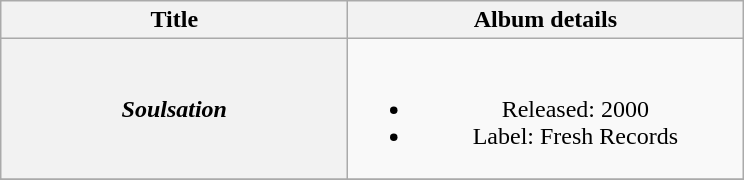<table class="wikitable plainrowheaders" style="text-align:center;">
<tr>
<th scope="col" rowspan="1" style="width:14em;">Title</th>
<th scope="col" rowspan="1" style="width:16em;">Album details</th>
</tr>
<tr>
<th scope="row"><em>Soulsation</em></th>
<td><br><ul><li>Released: 2000</li><li>Label: Fresh Records</li></ul></td>
</tr>
<tr>
</tr>
</table>
